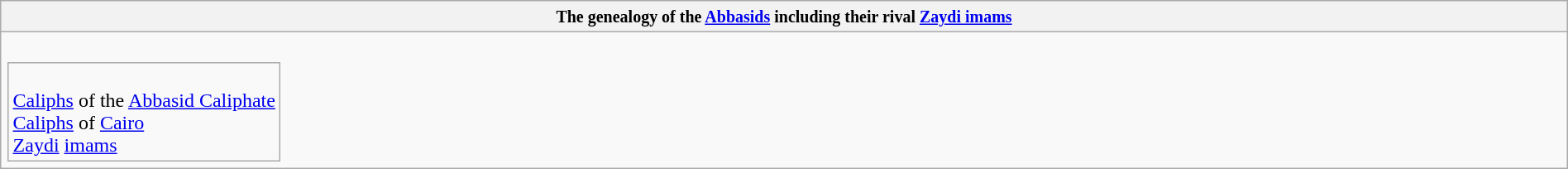<table class="wikitable collapsible collapsed" border="1" style="width:100%; text-align:center;">
<tr>
<th><small>The genealogy of the <a href='#'>Abbasids</a> including their rival <a href='#'>Zaydi imams</a> </small></th>
</tr>
<tr>
<td><br><table - style="vertical-align:top">
<tr>
<td colspan=100% style="text-align:left"><br> <a href='#'>Caliphs</a> of the <a href='#'>Abbasid Caliphate</a><br>
 <a href='#'>Caliphs</a> of <a href='#'>Cairo</a><br>
 <a href='#'>Zaydi</a> <a href='#'>imams</a></td>
</tr>
</table>





































































</td>
</tr>
</table>
